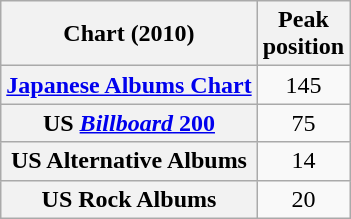<table class="wikitable sortable plainrowheaders">
<tr>
<th scope="col">Chart (2010)</th>
<th scope="col">Peak<br>position</th>
</tr>
<tr>
<th scope="row"><a href='#'>Japanese Albums Chart</a></th>
<td align="center">145</td>
</tr>
<tr>
<th scope="row">US <a href='#'><em>Billboard</em> 200</a></th>
<td align="center">75</td>
</tr>
<tr>
<th scope="row">US Alternative Albums</th>
<td align="center">14</td>
</tr>
<tr>
<th scope="row">US Rock Albums</th>
<td align="center">20</td>
</tr>
</table>
